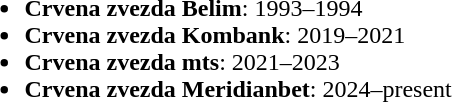<table>
<tr style="vertical-align: top;">
<td><br><ul><li><strong>Crvena zvezda Belim</strong>: 1993–1994</li><li><strong>Crvena zvezda Kombank</strong>: 2019–2021</li><li><strong>Crvena zvezda mts</strong>: 2021–2023</li><li><strong>Crvena zvezda Meridianbet</strong>: 2024–present</li></ul></td>
</tr>
</table>
